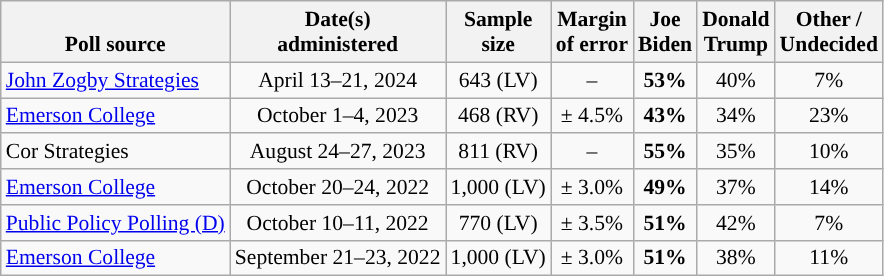<table class="wikitable sortable mw-datatable" style="font-size:90%;text-align:center;line-height:17px">
<tr valign=bottom>
<th>Poll source</th>
<th>Date(s)<br>administered</th>
<th>Sample<br>size</th>
<th>Margin<br>of error</th>
<th class="unsortable">Joe<br>Biden<br></th>
<th class="unsortable">Donald<br>Trump<br></th>
<th class="unsortable">Other /<br>Undecided</th>
</tr>
<tr>
<td style="text-align:left;"><a href='#'>John Zogby Strategies</a></td>
<td data-sort-value="2024-05-01">April 13–21, 2024</td>
<td>643 (LV)</td>
<td>–</td>
<td style="color:black;background-color:"><strong>53%</strong></td>
<td>40%</td>
<td>7%</td>
</tr>
<tr>
<td style="text-align:left;"><a href='#'>Emerson College</a></td>
<td data-sort-value=2022-10-24>October 1–4, 2023</td>
<td>468 (RV)</td>
<td>± 4.5%</td>
<td style="color:black;background-color:"><strong>43%</strong></td>
<td>34%</td>
<td>23%</td>
</tr>
<tr>
<td style="text-align:left;">Cor Strategies</td>
<td>August 24–27, 2023</td>
<td>811 (RV)</td>
<td>–</td>
<td style="color:black;background-color:"><strong>55%</strong></td>
<td>35%</td>
<td>10%</td>
</tr>
<tr>
<td style="text-align:left;"><a href='#'>Emerson College</a></td>
<td data-sort-value=2022-10-24>October 20–24, 2022</td>
<td>1,000 (LV)</td>
<td>± 3.0%</td>
<td style="color:black;background-color:"><strong>49%</strong></td>
<td>37%</td>
<td>14%</td>
</tr>
<tr>
<td style="text-align:left;"><a href='#'>Public Policy Polling (D)</a></td>
<td data-sort-value=2022-10-11>October 10–11, 2022</td>
<td>770 (LV)</td>
<td>± 3.5%</td>
<td style="color:black;background-color:"><strong>51%</strong></td>
<td>42%</td>
<td>7%</td>
</tr>
<tr>
<td style="text-align:left;"><a href='#'>Emerson College</a></td>
<td data-sort-value=2022-09-23>September 21–23, 2022</td>
<td>1,000 (LV)</td>
<td>± 3.0%</td>
<td style="color:black;background-color:"><strong>51%</strong></td>
<td>38%</td>
<td>11%</td>
</tr>
</table>
